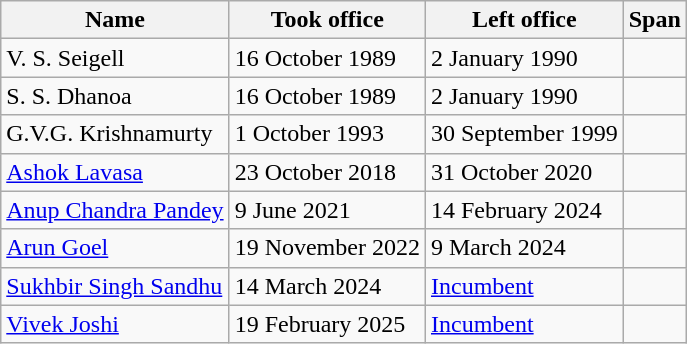<table class="wikitable">
<tr>
<th>Name</th>
<th>Took office</th>
<th>Left office</th>
<th>Span</th>
</tr>
<tr>
<td>V. S. Seigell</td>
<td>16 October 1989</td>
<td>2 January 1990</td>
<td></td>
</tr>
<tr>
<td>S. S. Dhanoa</td>
<td>16 October 1989</td>
<td>2 January 1990</td>
<td></td>
</tr>
<tr>
<td>G.V.G. Krishnamurty</td>
<td>1 October 1993</td>
<td>30 September 1999</td>
<td></td>
</tr>
<tr>
<td><a href='#'>Ashok Lavasa</a></td>
<td>23 October 2018</td>
<td>31 October 2020</td>
<td></td>
</tr>
<tr>
<td><a href='#'>Anup Chandra Pandey</a></td>
<td>9 June 2021</td>
<td>14 February 2024</td>
<td></td>
</tr>
<tr>
<td><a href='#'>Arun Goel</a></td>
<td>19 November 2022</td>
<td>9 March 2024</td>
<td></td>
</tr>
<tr>
<td><a href='#'>Sukhbir Singh Sandhu</a></td>
<td>14 March 2024</td>
<td><a href='#'>Incumbent</a></td>
<td></td>
</tr>
<tr>
<td><a href='#'>Vivek Joshi</a></td>
<td>19 February 2025</td>
<td><a href='#'>Incumbent</a></td>
</tr>
</table>
